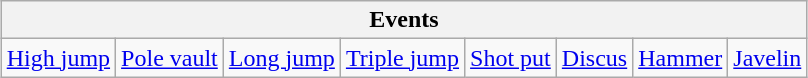<table class="wikitable" style="margin: 1em auto 1em auto">
<tr>
<th colspan=11>Events</th>
</tr>
<tr>
<td><a href='#'>High jump</a></td>
<td><a href='#'>Pole vault</a></td>
<td><a href='#'>Long jump</a></td>
<td><a href='#'>Triple jump</a></td>
<td><a href='#'>Shot put</a></td>
<td><a href='#'>Discus</a></td>
<td><a href='#'>Hammer</a></td>
<td><a href='#'>Javelin</a></td>
</tr>
</table>
